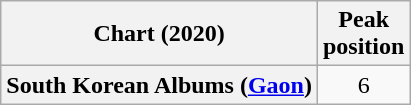<table class="wikitable plainrowheaders" style="text-align:center">
<tr>
<th scope="col">Chart (2020)</th>
<th scope="col">Peak<br>position</th>
</tr>
<tr>
<th scope="row">South Korean Albums (<a href='#'>Gaon</a>)</th>
<td>6</td>
</tr>
</table>
